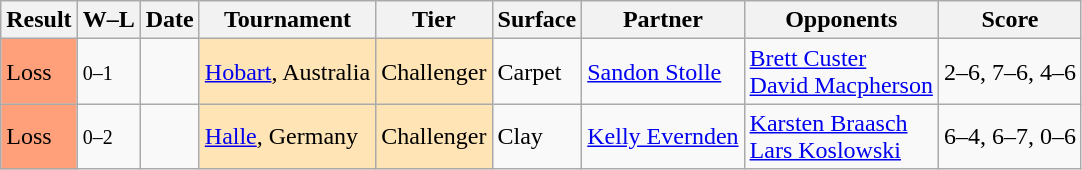<table class="sortable wikitable">
<tr>
<th>Result</th>
<th class="unsortable">W–L</th>
<th>Date</th>
<th>Tournament</th>
<th>Tier</th>
<th>Surface</th>
<th>Partner</th>
<th>Opponents</th>
<th class="unsortable">Score</th>
</tr>
<tr>
<td style="background:#ffa07a;">Loss</td>
<td><small>0–1</small></td>
<td></td>
<td style="background:moccasin;"><a href='#'>Hobart</a>, Australia</td>
<td style="background:moccasin;">Challenger</td>
<td>Carpet</td>
<td> <a href='#'>Sandon Stolle</a></td>
<td> <a href='#'>Brett Custer</a> <br>  <a href='#'>David Macpherson</a></td>
<td>2–6, 7–6, 4–6</td>
</tr>
<tr>
<td style="background:#ffa07a;">Loss</td>
<td><small>0–2</small></td>
<td></td>
<td style="background:moccasin;"><a href='#'>Halle</a>, Germany</td>
<td style="background:moccasin;">Challenger</td>
<td>Clay</td>
<td> <a href='#'>Kelly Evernden</a></td>
<td> <a href='#'>Karsten Braasch</a> <br>  <a href='#'>Lars Koslowski</a></td>
<td>6–4, 6–7, 0–6</td>
</tr>
</table>
